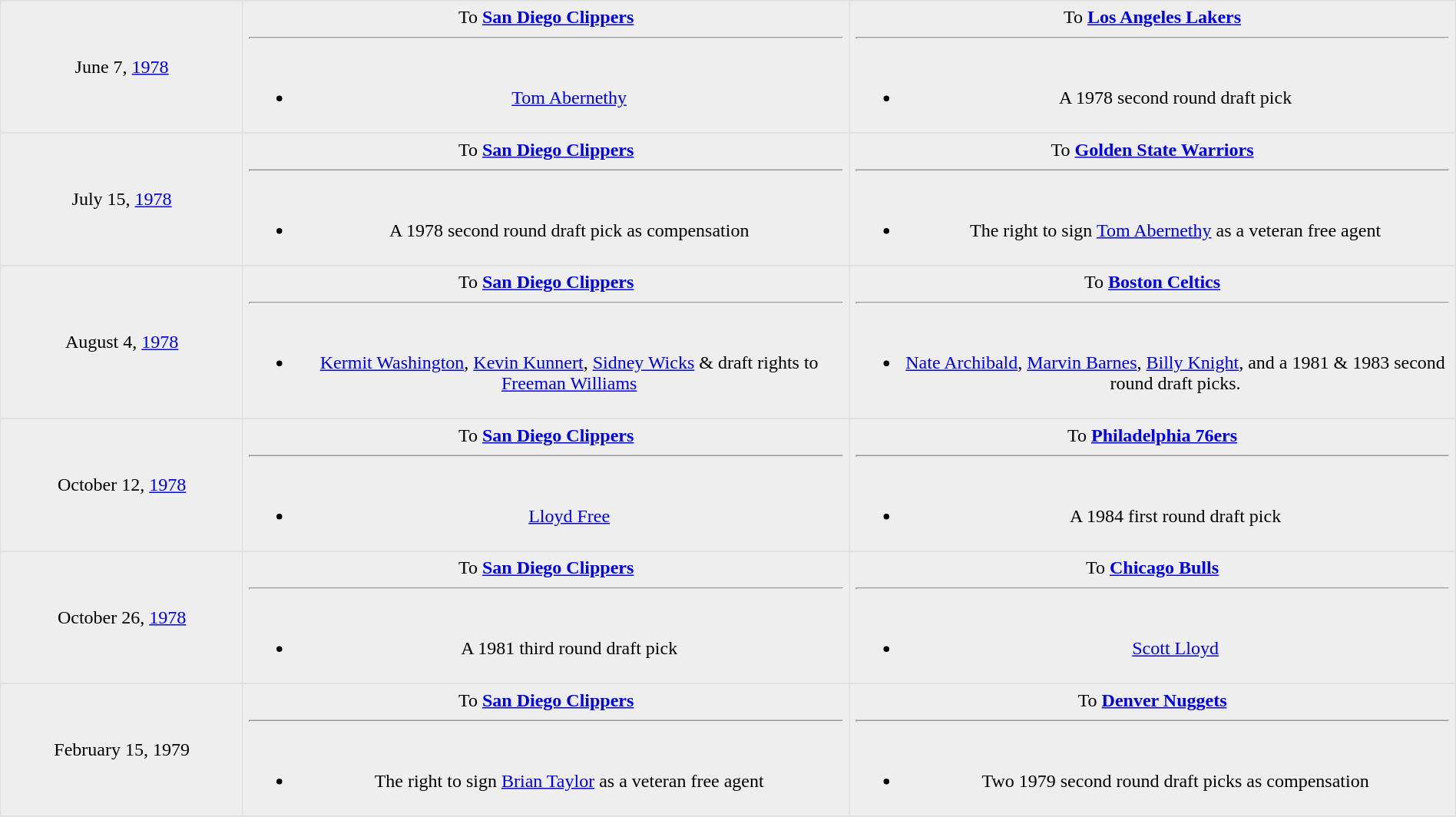<table border=1 style="border-collapse:collapse; text-align: center; width: 100%" bordercolor="#DFDFDF"  cellpadding="5">
<tr>
</tr>
<tr bgcolor="eeeeee">
<td style="width:12%">June 7, <a href='#'>1978</a></td>
<td style="width:30%" valign="top">To <strong><a href='#'>San Diego Clippers</a></strong><hr><br><ul><li><a href='#'>Tom Abernethy</a></li></ul></td>
<td style="width:30%" valign="top">To <strong><a href='#'>Los Angeles Lakers</a></strong><hr><br><ul><li>A 1978 second round draft pick</li></ul></td>
</tr>
<tr>
</tr>
<tr bgcolor="eeeeee">
<td style="width:12%">July 15, <a href='#'>1978</a></td>
<td style="width:30%" valign="top">To <strong><a href='#'>San Diego Clippers</a></strong><hr><br><ul><li>A 1978 second round draft pick as compensation</li></ul></td>
<td style="width:30%" valign="top">To <strong><a href='#'>Golden State Warriors</a></strong><hr><br><ul><li>The right to sign <a href='#'>Tom Abernethy</a> as a veteran free agent</li></ul></td>
</tr>
<tr>
</tr>
<tr bgcolor="eeeeee">
<td style="width:12%">August 4, <a href='#'>1978</a></td>
<td style="width:30%" valign="top">To <strong><a href='#'>San Diego Clippers</a></strong><hr><br><ul><li><a href='#'>Kermit Washington</a>, <a href='#'>Kevin Kunnert</a>, <a href='#'>Sidney Wicks</a> & draft rights to <a href='#'>Freeman Williams</a></li></ul></td>
<td style="width:30%" valign="top">To <strong><a href='#'>Boston Celtics</a></strong><hr><br><ul><li><a href='#'>Nate Archibald</a>, <a href='#'>Marvin Barnes</a>, <a href='#'>Billy Knight</a>, and a 1981 & 1983 second round draft picks.</li></ul></td>
</tr>
<tr>
</tr>
<tr bgcolor="eeeeee">
<td style="width:12%">October 12, <a href='#'>1978</a></td>
<td style="width:30%" valign="top">To <strong><a href='#'>San Diego Clippers</a></strong><hr><br><ul><li><a href='#'>Lloyd Free</a></li></ul></td>
<td style="width:30%" valign="top">To <strong><a href='#'>Philadelphia 76ers</a></strong><hr><br><ul><li>A 1984 first round draft pick</li></ul></td>
</tr>
<tr>
</tr>
<tr bgcolor="eeeeee">
<td style="width:12%">October 26, <a href='#'>1978</a></td>
<td style="width:30%" valign="top">To <strong><a href='#'>San Diego Clippers</a></strong><hr><br><ul><li>A 1981 third round draft pick</li></ul></td>
<td style="width:30%" valign="top">To <strong><a href='#'>Chicago Bulls</a></strong><hr><br><ul><li><a href='#'>Scott Lloyd</a></li></ul></td>
</tr>
<tr>
</tr>
<tr bgcolor="eeeeee">
<td style="width:12%">February 15, 1979</td>
<td style="width:30%" valign="top">To <strong><a href='#'>San Diego Clippers</a></strong><hr><br><ul><li>The right to sign <a href='#'>Brian Taylor</a> as a veteran free agent</li></ul></td>
<td style="width:30%" valign="top">To <strong><a href='#'>Denver Nuggets</a></strong><hr><br><ul><li>Two 1979 second round draft picks as compensation</li></ul></td>
</tr>
<tr>
</tr>
</table>
